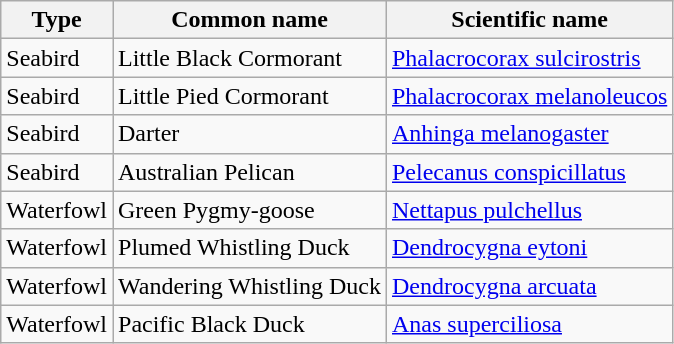<table class="wikitable">
<tr>
<th>Type</th>
<th>Common name</th>
<th>Scientific name</th>
</tr>
<tr>
<td>Seabird</td>
<td>Little Black Cormorant</td>
<td><a href='#'>Phalacrocorax sulcirostris</a></td>
</tr>
<tr>
<td>Seabird</td>
<td>Little Pied Cormorant</td>
<td><a href='#'>Phalacrocorax melanoleucos</a></td>
</tr>
<tr>
<td>Seabird</td>
<td>Darter</td>
<td><a href='#'>Anhinga melanogaster</a></td>
</tr>
<tr>
<td>Seabird</td>
<td>Australian Pelican</td>
<td><a href='#'>Pelecanus conspicillatus</a></td>
</tr>
<tr>
<td>Waterfowl</td>
<td>Green Pygmy-goose</td>
<td><a href='#'>Nettapus pulchellus</a></td>
</tr>
<tr>
<td>Waterfowl</td>
<td>Plumed Whistling Duck</td>
<td><a href='#'>Dendrocygna eytoni</a></td>
</tr>
<tr>
<td>Waterfowl</td>
<td>Wandering Whistling Duck</td>
<td><a href='#'>Dendrocygna arcuata</a></td>
</tr>
<tr>
<td>Waterfowl</td>
<td>Pacific Black Duck</td>
<td><a href='#'>Anas superciliosa</a></td>
</tr>
</table>
